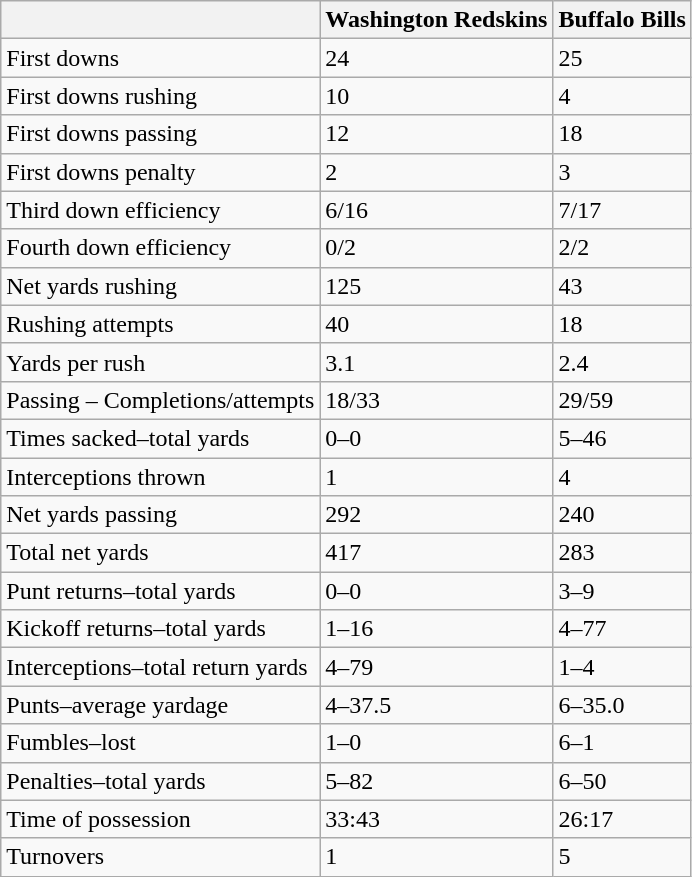<table class="wikitable">
<tr>
<th></th>
<th>Washington Redskins</th>
<th>Buffalo Bills</th>
</tr>
<tr>
<td>First downs</td>
<td>24</td>
<td>25</td>
</tr>
<tr>
<td>First downs rushing</td>
<td>10</td>
<td>4</td>
</tr>
<tr>
<td>First downs passing</td>
<td>12</td>
<td>18</td>
</tr>
<tr>
<td>First downs penalty</td>
<td>2</td>
<td>3</td>
</tr>
<tr>
<td>Third down efficiency</td>
<td>6/16</td>
<td>7/17</td>
</tr>
<tr>
<td>Fourth down efficiency</td>
<td>0/2</td>
<td>2/2</td>
</tr>
<tr>
<td>Net yards rushing</td>
<td>125</td>
<td>43</td>
</tr>
<tr>
<td>Rushing attempts</td>
<td>40</td>
<td>18</td>
</tr>
<tr>
<td>Yards per rush</td>
<td>3.1</td>
<td>2.4</td>
</tr>
<tr>
<td>Passing – Completions/attempts</td>
<td>18/33</td>
<td>29/59</td>
</tr>
<tr>
<td>Times sacked–total yards</td>
<td>0–0</td>
<td>5–46</td>
</tr>
<tr>
<td>Interceptions thrown</td>
<td>1</td>
<td>4</td>
</tr>
<tr>
<td>Net yards passing</td>
<td>292</td>
<td>240</td>
</tr>
<tr>
<td>Total net yards</td>
<td>417</td>
<td>283</td>
</tr>
<tr>
<td>Punt returns–total yards</td>
<td>0–0</td>
<td>3–9</td>
</tr>
<tr>
<td>Kickoff returns–total yards</td>
<td>1–16</td>
<td>4–77</td>
</tr>
<tr>
<td>Interceptions–total return yards</td>
<td>4–79</td>
<td>1–4</td>
</tr>
<tr>
<td>Punts–average yardage</td>
<td>4–37.5</td>
<td>6–35.0</td>
</tr>
<tr>
<td>Fumbles–lost</td>
<td>1–0</td>
<td>6–1</td>
</tr>
<tr>
<td>Penalties–total yards</td>
<td>5–82</td>
<td>6–50</td>
</tr>
<tr>
<td>Time of possession</td>
<td>33:43</td>
<td>26:17</td>
</tr>
<tr>
<td>Turnovers</td>
<td>1</td>
<td>5</td>
</tr>
</table>
